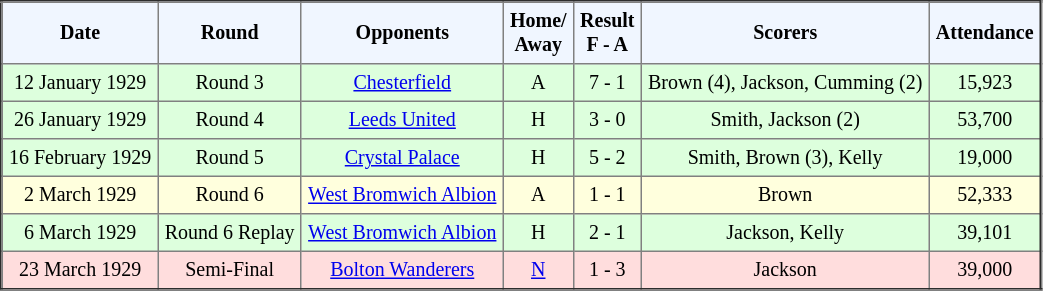<table border="2" cellpadding="4" style="border-collapse:collapse; text-align:center; font-size:smaller;">
<tr style="background:#f0f6ff;">
<th><strong>Date</strong></th>
<th><strong>Round</strong></th>
<th><strong>Opponents</strong></th>
<th><strong>Home/<br>Away</strong></th>
<th><strong>Result<br>F - A</strong></th>
<th><strong>Scorers</strong></th>
<th><strong>Attendance</strong></th>
</tr>
<tr bgcolor="#ddffdd">
<td>12 January 1929</td>
<td>Round 3</td>
<td><a href='#'>Chesterfield</a></td>
<td>A</td>
<td>7 - 1</td>
<td>Brown (4), Jackson, Cumming (2)</td>
<td>15,923</td>
</tr>
<tr bgcolor="#ddffdd">
<td>26 January 1929</td>
<td>Round 4</td>
<td><a href='#'>Leeds United</a></td>
<td>H</td>
<td>3 - 0</td>
<td>Smith, Jackson (2)</td>
<td>53,700</td>
</tr>
<tr bgcolor="#ddffdd">
<td>16 February 1929</td>
<td>Round 5</td>
<td><a href='#'>Crystal Palace</a></td>
<td>H</td>
<td>5 - 2</td>
<td>Smith, Brown (3), Kelly</td>
<td>19,000</td>
</tr>
<tr bgcolor="#ffffdd">
<td>2 March 1929</td>
<td>Round 6</td>
<td><a href='#'>West Bromwich Albion</a></td>
<td>A</td>
<td>1 - 1</td>
<td>Brown</td>
<td>52,333</td>
</tr>
<tr bgcolor="#ddffdd">
<td>6 March 1929</td>
<td>Round 6 Replay</td>
<td><a href='#'>West Bromwich Albion</a></td>
<td>H</td>
<td>2 - 1</td>
<td>Jackson, Kelly</td>
<td>39,101</td>
</tr>
<tr bgcolor="#ffdddd">
<td>23 March 1929</td>
<td>Semi-Final</td>
<td><a href='#'>Bolton Wanderers</a></td>
<td><a href='#'>N</a></td>
<td>1 - 3</td>
<td>Jackson</td>
<td>39,000</td>
</tr>
</table>
